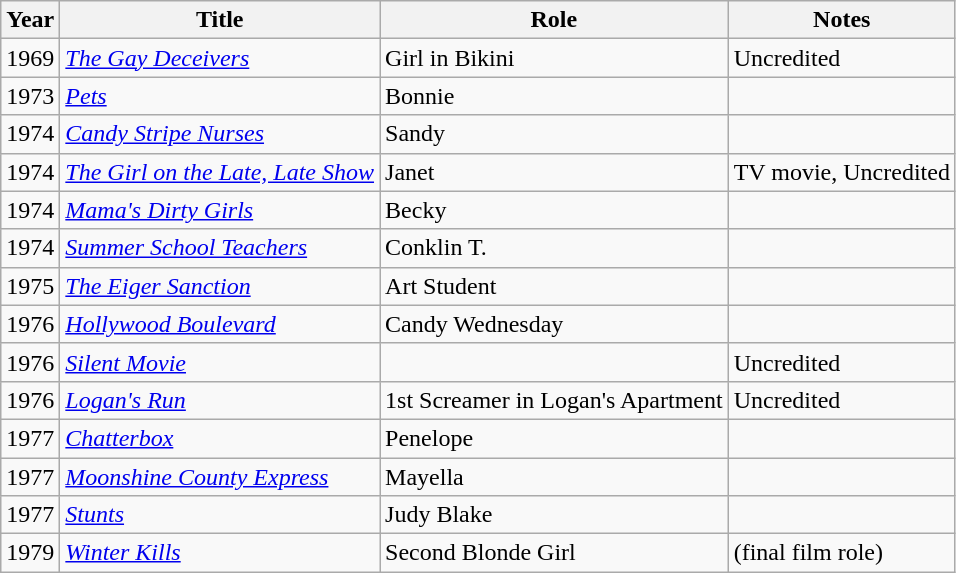<table class="wikitable">
<tr>
<th>Year</th>
<th>Title</th>
<th>Role</th>
<th>Notes</th>
</tr>
<tr>
<td>1969</td>
<td><em><a href='#'>The Gay Deceivers</a></em></td>
<td>Girl in Bikini</td>
<td>Uncredited</td>
</tr>
<tr>
<td>1973</td>
<td><em><a href='#'>Pets</a></em></td>
<td>Bonnie</td>
<td></td>
</tr>
<tr>
<td>1974</td>
<td><em><a href='#'>Candy Stripe Nurses</a></em></td>
<td>Sandy</td>
<td></td>
</tr>
<tr>
<td>1974</td>
<td><em><a href='#'>The Girl on the Late, Late Show</a></em></td>
<td>Janet</td>
<td>TV movie, Uncredited</td>
</tr>
<tr>
<td>1974</td>
<td><em><a href='#'>Mama's Dirty Girls</a></em></td>
<td>Becky</td>
<td></td>
</tr>
<tr>
<td>1974</td>
<td><em><a href='#'>Summer School Teachers</a></em></td>
<td>Conklin T.</td>
<td></td>
</tr>
<tr>
<td>1975</td>
<td><em><a href='#'>The Eiger Sanction</a></em></td>
<td>Art Student</td>
<td></td>
</tr>
<tr>
<td>1976</td>
<td><em><a href='#'>Hollywood Boulevard</a></em></td>
<td>Candy Wednesday</td>
<td></td>
</tr>
<tr>
<td>1976</td>
<td><em><a href='#'>Silent Movie</a></em></td>
<td></td>
<td>Uncredited</td>
</tr>
<tr>
<td>1976</td>
<td><em><a href='#'>Logan's Run</a></em></td>
<td>1st Screamer in Logan's Apartment</td>
<td>Uncredited</td>
</tr>
<tr>
<td>1977</td>
<td><em><a href='#'>Chatterbox</a></em></td>
<td>Penelope</td>
<td></td>
</tr>
<tr>
<td>1977</td>
<td><em><a href='#'>Moonshine County Express</a></em></td>
<td>Mayella</td>
<td></td>
</tr>
<tr>
<td>1977</td>
<td><em><a href='#'>Stunts</a></em></td>
<td>Judy Blake</td>
<td></td>
</tr>
<tr>
<td>1979</td>
<td><em><a href='#'>Winter Kills</a></em></td>
<td>Second Blonde Girl</td>
<td>(final film role)</td>
</tr>
</table>
